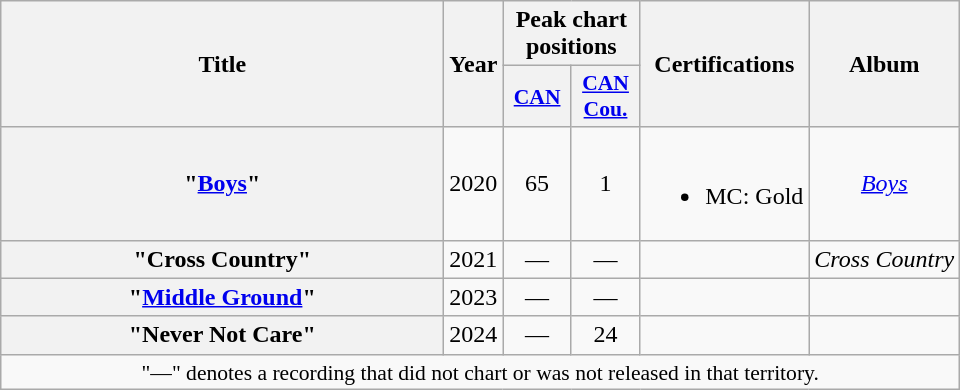<table class="wikitable plainrowheaders" style="text-align:center;" border="1">
<tr>
<th scope="col" rowspan="2" style="width:18em;">Title</th>
<th scope="col" rowspan="2">Year</th>
<th scope="col" colspan="2">Peak chart<br>positions</th>
<th scope="col" rowspan="2">Certifications</th>
<th scope="col" rowspan="2">Album</th>
</tr>
<tr>
<th scope="col" style="width:2.7em;font-size:90%;"><a href='#'>CAN</a><br></th>
<th scope="col" style="width:2.7em;font-size:90%;"><a href='#'>CAN<br>Cou.</a><br></th>
</tr>
<tr>
<th scope="row">"<a href='#'>Boys</a>"<br></th>
<td>2020</td>
<td>65</td>
<td>1</td>
<td><br><ul><li>MC: Gold</li></ul></td>
<td><em><a href='#'>Boys</a></em></td>
</tr>
<tr>
<th scope="row">"Cross Country"<br></th>
<td>2021</td>
<td>—</td>
<td>—</td>
<td></td>
<td><em>Cross Country</em></td>
</tr>
<tr>
<th scope="row">"<a href='#'>Middle Ground</a>"<br></th>
<td>2023</td>
<td>—</td>
<td>—</td>
<td></td>
<td></td>
</tr>
<tr>
<th scope="row">"Never Not Care"<br></th>
<td>2024</td>
<td>—</td>
<td>24</td>
<td></td>
<td></td>
</tr>
<tr>
<td colspan="6" style="font-size:90%">"—" denotes a recording that did not chart or was not released in that territory.</td>
</tr>
</table>
